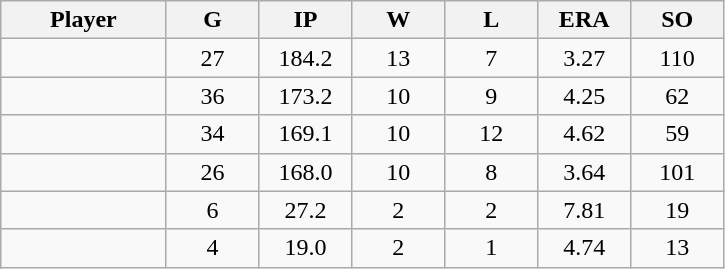<table class="wikitable sortable">
<tr>
<th bgcolor="#DDDDFF" width="16%">Player</th>
<th bgcolor="#DDDDFF" width="9%">G</th>
<th bgcolor="#DDDDFF" width="9%">IP</th>
<th bgcolor="#DDDDFF" width="9%">W</th>
<th bgcolor="#DDDDFF" width="9%">L</th>
<th bgcolor="#DDDDFF" width="9%">ERA</th>
<th bgcolor="#DDDDFF" width="9%">SO</th>
</tr>
<tr align="center">
<td></td>
<td>27</td>
<td>184.2</td>
<td>13</td>
<td>7</td>
<td>3.27</td>
<td>110</td>
</tr>
<tr align="center">
<td></td>
<td>36</td>
<td>173.2</td>
<td>10</td>
<td>9</td>
<td>4.25</td>
<td>62</td>
</tr>
<tr align="center">
<td></td>
<td>34</td>
<td>169.1</td>
<td>10</td>
<td>12</td>
<td>4.62</td>
<td>59</td>
</tr>
<tr align="center">
<td></td>
<td>26</td>
<td>168.0</td>
<td>10</td>
<td>8</td>
<td>3.64</td>
<td>101</td>
</tr>
<tr align="center">
<td></td>
<td>6</td>
<td>27.2</td>
<td>2</td>
<td>2</td>
<td>7.81</td>
<td>19</td>
</tr>
<tr align="center">
<td></td>
<td>4</td>
<td>19.0</td>
<td>2</td>
<td>1</td>
<td>4.74</td>
<td>13</td>
</tr>
</table>
